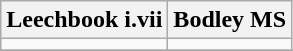<table class="wikitable">
<tr>
<th>Leechbook i.vii</th>
<th>Bodley MS </th>
</tr>
<tr>
<td></td>
<td></td>
</tr>
<tr>
</tr>
</table>
